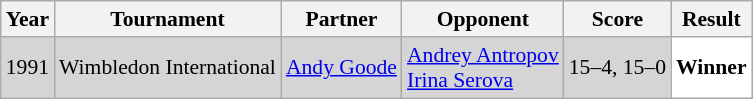<table class="sortable wikitable" style="font-size: 90%;">
<tr>
<th>Year</th>
<th>Tournament</th>
<th>Partner</th>
<th>Opponent</th>
<th>Score</th>
<th>Result</th>
</tr>
<tr style="background:#D5D5D5">
<td align="center">1991</td>
<td align="left">Wimbledon International</td>
<td align="left"> <a href='#'>Andy Goode</a></td>
<td align="left"> <a href='#'>Andrey Antropov</a> <br>  <a href='#'>Irina Serova</a></td>
<td align="left">15–4, 15–0</td>
<td style="text-align:left; background:white"> <strong>Winner</strong></td>
</tr>
</table>
